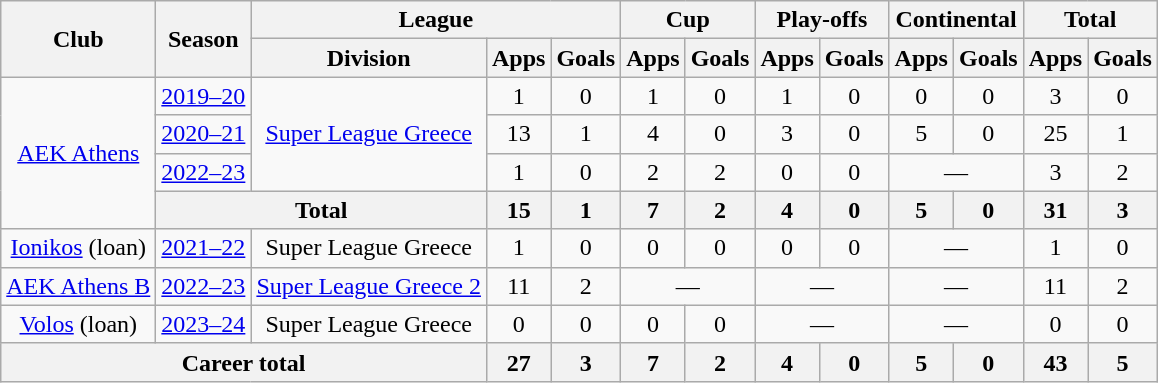<table class="wikitable" style="text-align:center">
<tr>
<th rowspan=2>Club</th>
<th rowspan=2>Season</th>
<th colspan=3>League</th>
<th colspan=2>Cup</th>
<th colspan=2>Play-offs</th>
<th colspan=2>Continental</th>
<th colspan=2>Total</th>
</tr>
<tr>
<th>Division</th>
<th>Apps</th>
<th>Goals</th>
<th>Apps</th>
<th>Goals</th>
<th>Apps</th>
<th>Goals</th>
<th>Apps</th>
<th>Goals</th>
<th>Apps</th>
<th>Goals</th>
</tr>
<tr>
<td rowspan="4"><a href='#'>AEK Athens</a></td>
<td><a href='#'>2019–20</a></td>
<td rowspan="3"><a href='#'>Super League Greece</a></td>
<td>1</td>
<td>0</td>
<td>1</td>
<td>0</td>
<td>1</td>
<td>0</td>
<td>0</td>
<td>0</td>
<td>3</td>
<td>0</td>
</tr>
<tr>
<td><a href='#'>2020–21</a></td>
<td>13</td>
<td>1</td>
<td>4</td>
<td>0</td>
<td>3</td>
<td>0</td>
<td>5</td>
<td>0</td>
<td>25</td>
<td>1</td>
</tr>
<tr>
<td><a href='#'>2022–23</a></td>
<td>1</td>
<td>0</td>
<td>2</td>
<td>2</td>
<td>0</td>
<td>0</td>
<td colspan="2">—</td>
<td>3</td>
<td>2</td>
</tr>
<tr>
<th colspan="2">Total</th>
<th>15</th>
<th>1</th>
<th>7</th>
<th>2</th>
<th>4</th>
<th>0</th>
<th>5</th>
<th>0</th>
<th>31</th>
<th>3</th>
</tr>
<tr>
<td><a href='#'>Ionikos</a> (loan)</td>
<td><a href='#'>2021–22</a></td>
<td>Super League Greece</td>
<td>1</td>
<td>0</td>
<td>0</td>
<td>0</td>
<td>0</td>
<td>0</td>
<td colspan="2">—</td>
<td>1</td>
<td>0</td>
</tr>
<tr>
<td><a href='#'>AEK Athens B</a></td>
<td><a href='#'>2022–23</a></td>
<td><a href='#'>Super League Greece 2</a></td>
<td>11</td>
<td>2</td>
<td colspan="2">—</td>
<td colspan="2">—</td>
<td colspan="2">—</td>
<td>11</td>
<td>2</td>
</tr>
<tr>
<td><a href='#'>Volos</a> (loan)</td>
<td><a href='#'>2023–24</a></td>
<td>Super League Greece</td>
<td>0</td>
<td>0</td>
<td>0</td>
<td>0</td>
<td colspan="2">—</td>
<td colspan="2">—</td>
<td>0</td>
<td>0</td>
</tr>
<tr>
<th colspan="3">Career total</th>
<th>27</th>
<th>3</th>
<th>7</th>
<th>2</th>
<th>4</th>
<th>0</th>
<th>5</th>
<th>0</th>
<th>43</th>
<th>5</th>
</tr>
</table>
